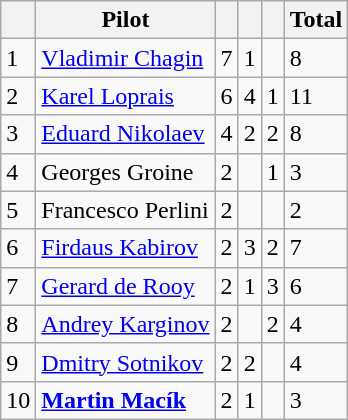<table class="wikitable sortable">
<tr>
<th></th>
<th>Pilot</th>
<th></th>
<th></th>
<th></th>
<th>Total</th>
</tr>
<tr>
<td>1</td>
<td> <a href='#'>Vladimir Chagin</a></td>
<td>7</td>
<td>1</td>
<td></td>
<td>8</td>
</tr>
<tr>
<td>2</td>
<td> <a href='#'>Karel Loprais</a></td>
<td>6</td>
<td>4</td>
<td>1</td>
<td>11</td>
</tr>
<tr>
<td>3</td>
<td> <a href='#'>Eduard Nikolaev</a></td>
<td>4</td>
<td>2</td>
<td>2</td>
<td>8</td>
</tr>
<tr>
<td>4</td>
<td> Georges Groine</td>
<td>2</td>
<td></td>
<td>1</td>
<td>3</td>
</tr>
<tr>
<td>5</td>
<td> Francesco Perlini</td>
<td>2</td>
<td></td>
<td></td>
<td>2</td>
</tr>
<tr>
<td>6</td>
<td> <a href='#'>Firdaus Kabirov</a></td>
<td>2</td>
<td>3</td>
<td>2</td>
<td>7</td>
</tr>
<tr>
<td>7</td>
<td> <a href='#'>Gerard de Rooy</a></td>
<td>2</td>
<td>1</td>
<td>3</td>
<td>6</td>
</tr>
<tr>
<td>8</td>
<td> <a href='#'>Andrey Karginov</a></td>
<td>2</td>
<td></td>
<td>2</td>
<td>4</td>
</tr>
<tr>
<td>9</td>
<td> <a href='#'>Dmitry Sotnikov</a></td>
<td>2</td>
<td>2</td>
<td></td>
<td>4</td>
</tr>
<tr>
<td>10</td>
<td> <strong><a href='#'>Martin Macík</a></strong></td>
<td>2</td>
<td>1</td>
<td></td>
<td>3</td>
</tr>
</table>
